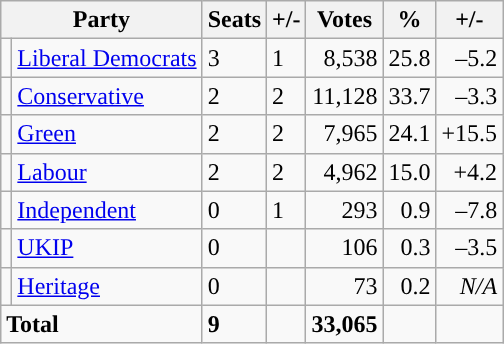<table class="wikitable sortable">
<tr>
<th colspan="2">Party</th>
<th>Seats</th>
<th>+/-</th>
<th>Votes</th>
<th>%</th>
<th>+/-</th>
</tr>
<tr>
<td style="background-color: "></td>
<td><a href='#'>Liberal Democrats</a></td>
<td>3</td>
<td> 1</td>
<td style="text-align:right;">8,538</td>
<td style="text-align:right;">25.8</td>
<td style="text-align:right;">–5.2</td>
</tr>
<tr>
<td style="background-color: "></td>
<td><a href='#'>Conservative</a></td>
<td>2</td>
<td> 2</td>
<td style="text-align:right;">11,128</td>
<td style="text-align:right;">33.7</td>
<td style="text-align:right;">–3.3</td>
</tr>
<tr>
<td style="background-color: "></td>
<td><a href='#'>Green</a></td>
<td>2</td>
<td> 2</td>
<td style="text-align:right;">7,965</td>
<td style="text-align:right;">24.1</td>
<td style="text-align:right;">+15.5</td>
</tr>
<tr>
<td style="background-color: "></td>
<td><a href='#'>Labour</a></td>
<td>2</td>
<td> 2</td>
<td style="text-align:right;">4,962</td>
<td style="text-align:right;">15.0</td>
<td style="text-align:right;">+4.2</td>
</tr>
<tr>
<td style="background-color: "></td>
<td><a href='#'>Independent</a></td>
<td>0</td>
<td> 1</td>
<td style="text-align:right;">293</td>
<td style="text-align:right;">0.9</td>
<td style="text-align:right;">–7.8</td>
</tr>
<tr>
<td style="background-color: "></td>
<td><a href='#'>UKIP</a></td>
<td>0</td>
<td></td>
<td style="text-align:right;">106</td>
<td style="text-align:right;">0.3</td>
<td style="text-align:right;">–3.5</td>
</tr>
<tr>
<td style="background-color: "></td>
<td><a href='#'>Heritage</a></td>
<td>0</td>
<td></td>
<td style="text-align:right;">73</td>
<td style="text-align:right;">0.2</td>
<td style="text-align:right;"><em>N/A</em></td>
</tr>
<tr>
<td colspan="2"><strong>Total</strong></td>
<td><strong>9</strong></td>
<td></td>
<td style="text-align:right;"><strong>33,065</strong></td>
<td style="text-align:right;"></td>
<td style="text-align:right;"></td>
</tr>
</table>
